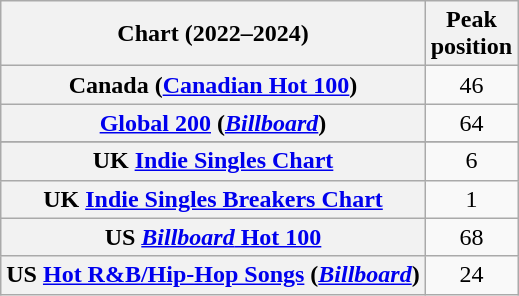<table class="wikitable sortable plainrowheaders" style="text-align:center">
<tr>
<th scope="col">Chart (2022–2024)</th>
<th scope="col">Peak<br>position</th>
</tr>
<tr>
<th scope="row">Canada (<a href='#'>Canadian Hot 100</a>)</th>
<td>46</td>
</tr>
<tr>
<th scope="row"><a href='#'>Global 200</a> (<em><a href='#'>Billboard</a></em>)</th>
<td>64</td>
</tr>
<tr>
</tr>
<tr>
</tr>
<tr>
</tr>
<tr>
</tr>
<tr>
</tr>
<tr>
</tr>
<tr>
<th scope="row">UK <a href='#'>Indie Singles Chart</a></th>
<td>6</td>
</tr>
<tr>
<th scope="row">UK <a href='#'>Indie Singles Breakers Chart</a></th>
<td>1</td>
</tr>
<tr>
<th scope="row">US <a href='#'><em>Billboard</em> Hot 100</a></th>
<td>68</td>
</tr>
<tr>
<th scope="row">US <a href='#'>Hot R&B/Hip-Hop Songs</a> (<em><a href='#'>Billboard</a></em>)</th>
<td>24</td>
</tr>
</table>
